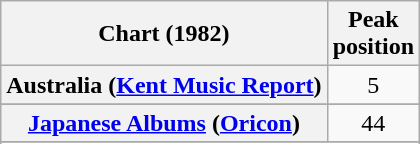<table class="wikitable plainrowheaders">
<tr>
<th>Chart (1982)</th>
<th>Peak<br>position</th>
</tr>
<tr>
<th scope="row">Australia (<a href='#'>Kent Music Report</a>)</th>
<td style="text-align:center;">5</td>
</tr>
<tr>
</tr>
<tr>
<th scope="row"><a href='#'>Japanese Albums</a> (<a href='#'>Oricon</a>)</th>
<td align="center">44</td>
</tr>
<tr>
</tr>
<tr>
</tr>
</table>
